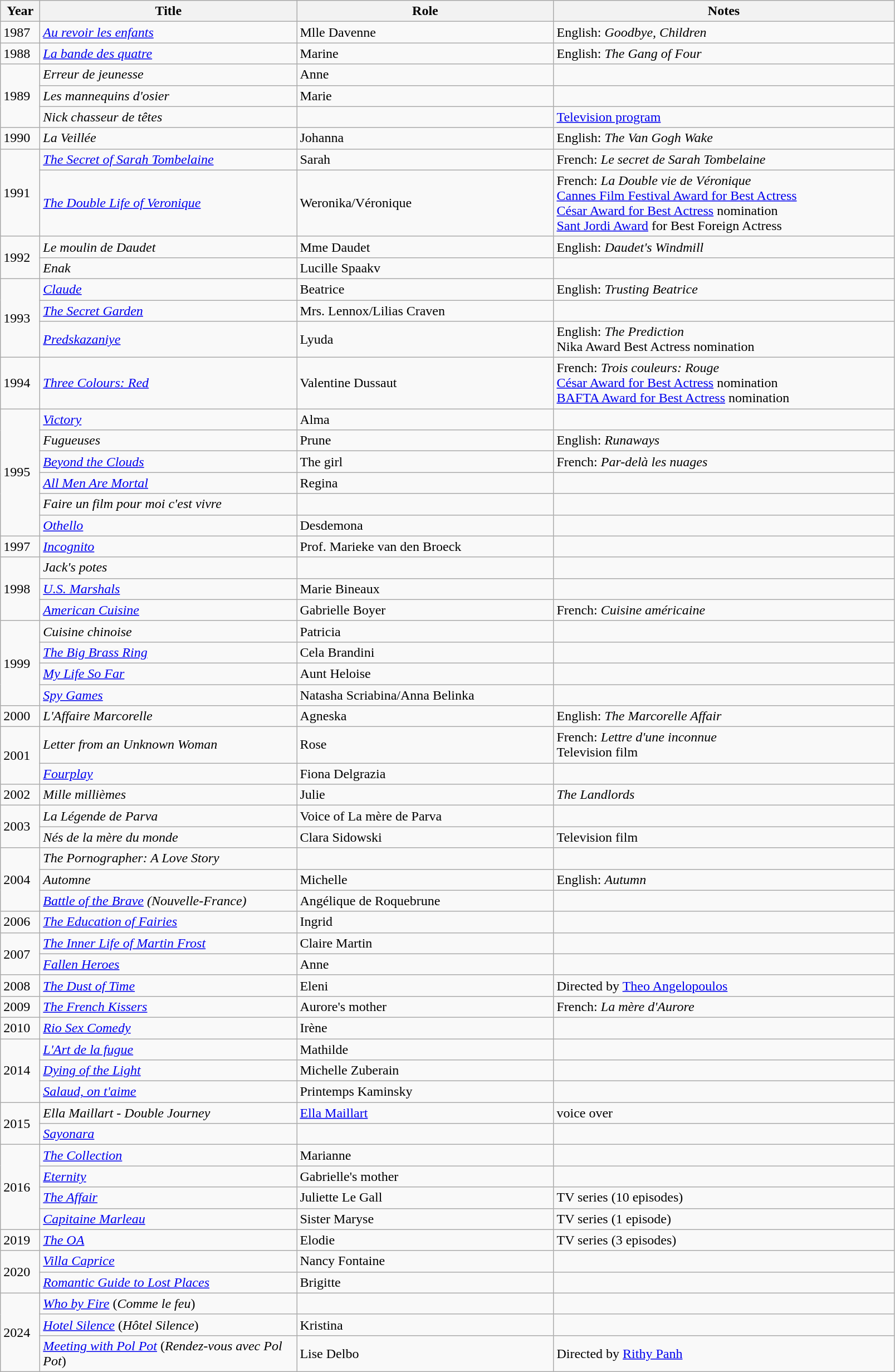<table class="wikitable sortable">
<tr>
<th style="width:40px;">Year</th>
<th style="width:300px;">Title</th>
<th style="width:300px;">Role</th>
<th class="unsortable" style="width:400px;">Notes</th>
</tr>
<tr>
<td>1987</td>
<td><em><a href='#'>Au revoir les enfants</a></em></td>
<td>Mlle Davenne</td>
<td>English: <em>Goodbye, Children</em></td>
</tr>
<tr>
<td>1988</td>
<td><em><a href='#'>La bande des quatre</a></em></td>
<td>Marine</td>
<td>English: <em>The Gang of Four</em></td>
</tr>
<tr>
<td rowspan=3>1989</td>
<td><em>Erreur de jeunesse</em></td>
<td>Anne</td>
<td></td>
</tr>
<tr>
<td><em>Les mannequins d'osier</em></td>
<td>Marie</td>
<td></td>
</tr>
<tr>
<td><em>Nick chasseur de têtes</em></td>
<td></td>
<td><a href='#'>Television program</a></td>
</tr>
<tr>
<td>1990</td>
<td><em>La Veillée</em></td>
<td>Johanna</td>
<td>English: <em>The Van Gogh Wake</em></td>
</tr>
<tr>
<td rowspan=2>1991</td>
<td><em><a href='#'>The Secret of Sarah Tombelaine</a></em></td>
<td>Sarah</td>
<td>French: <em>Le secret de Sarah Tombelaine</em></td>
</tr>
<tr>
<td><em><a href='#'>The Double Life of Veronique</a></em></td>
<td>Weronika/Véronique</td>
<td>French: <em>La Double vie de Véronique</em><br><a href='#'>Cannes Film Festival Award for Best Actress</a><br><a href='#'>César Award for Best Actress</a> nomination<br><a href='#'>Sant Jordi Award</a> for Best Foreign Actress</td>
</tr>
<tr>
<td rowspan=2>1992</td>
<td><em>Le moulin de Daudet</em></td>
<td>Mme Daudet</td>
<td>English: <em>Daudet's Windmill</em></td>
</tr>
<tr>
<td><em>Enak</em></td>
<td>Lucille Spaakv</td>
<td></td>
</tr>
<tr>
<td rowspan=3>1993</td>
<td><em><a href='#'>Claude</a></em></td>
<td>Beatrice</td>
<td>English: <em>Trusting Beatrice</em></td>
</tr>
<tr>
<td><em><a href='#'>The Secret Garden</a></em></td>
<td>Mrs. Lennox/Lilias Craven</td>
<td></td>
</tr>
<tr>
<td><em><a href='#'>Predskazaniye</a></em></td>
<td>Lyuda</td>
<td>English: <em>The Prediction</em><br>Nika Award Best Actress nomination</td>
</tr>
<tr>
<td>1994</td>
<td><em><a href='#'>Three Colours: Red</a></em></td>
<td>Valentine Dussaut</td>
<td>French: <em>Trois couleurs: Rouge</em><br><a href='#'>César Award for Best Actress</a> nomination<br><a href='#'>BAFTA Award for Best Actress</a> nomination</td>
</tr>
<tr>
<td rowspan=6>1995</td>
<td><em><a href='#'>Victory</a></em></td>
<td>Alma</td>
<td></td>
</tr>
<tr>
<td><em>Fugueuses</em></td>
<td>Prune</td>
<td>English: <em>Runaways</em></td>
</tr>
<tr>
<td><em><a href='#'>Beyond the Clouds</a></em></td>
<td>The girl</td>
<td>French: <em>Par-delà les nuages</em></td>
</tr>
<tr>
<td><em><a href='#'>All Men Are Mortal</a></em></td>
<td>Regina</td>
<td></td>
</tr>
<tr>
<td><em>Faire un film pour moi c'est vivre</em></td>
<td></td>
<td></td>
</tr>
<tr>
<td><em><a href='#'>Othello</a></em></td>
<td>Desdemona</td>
<td></td>
</tr>
<tr>
<td>1997</td>
<td><em><a href='#'>Incognito</a></em></td>
<td>Prof. Marieke van den Broeck</td>
<td></td>
</tr>
<tr>
<td rowspan=3>1998</td>
<td><em>Jack's potes</em></td>
<td></td>
<td></td>
</tr>
<tr>
<td><em><a href='#'>U.S. Marshals</a></em></td>
<td>Marie Bineaux</td>
<td></td>
</tr>
<tr>
<td><em><a href='#'>American Cuisine</a></em></td>
<td>Gabrielle Boyer</td>
<td>French: <em>Cuisine américaine</em></td>
</tr>
<tr>
<td rowspan=4>1999</td>
<td><em>Cuisine chinoise</em></td>
<td>Patricia</td>
<td></td>
</tr>
<tr>
<td><em><a href='#'>The Big Brass Ring</a></em></td>
<td>Cela Brandini</td>
<td></td>
</tr>
<tr>
<td><em><a href='#'>My Life So Far</a></em></td>
<td>Aunt Heloise</td>
<td></td>
</tr>
<tr>
<td><em><a href='#'>Spy Games</a></em></td>
<td>Natasha Scriabina/Anna Belinka</td>
<td></td>
</tr>
<tr>
<td>2000</td>
<td><em>L'Affaire Marcorelle</em></td>
<td>Agneska</td>
<td>English: <em>The Marcorelle Affair</em></td>
</tr>
<tr>
<td rowspan=2>2001</td>
<td><em>Letter from an Unknown Woman</em></td>
<td>Rose</td>
<td>French: <em>Lettre d'une inconnue</em><br>Television film</td>
</tr>
<tr>
<td><em><a href='#'>Fourplay</a></em></td>
<td>Fiona Delgrazia</td>
<td></td>
</tr>
<tr>
<td>2002</td>
<td><em>Mille millièmes</em></td>
<td>Julie</td>
<td><em>The Landlords</em></td>
</tr>
<tr>
<td rowspan=2>2003</td>
<td><em>La Légende de Parva</em></td>
<td>Voice of La mère de Parva</td>
<td></td>
</tr>
<tr>
<td><em>Nés de la mère du monde</em></td>
<td>Clara Sidowski</td>
<td>Television film</td>
</tr>
<tr>
<td rowspan=3>2004</td>
<td><em>The Pornographer: A Love Story</em></td>
<td></td>
<td></td>
</tr>
<tr>
<td><em>Automne</em></td>
<td>Michelle</td>
<td>English: <em>Autumn</em></td>
</tr>
<tr>
<td><em><a href='#'>Battle of the Brave</a> (Nouvelle-France)</em></td>
<td>Angélique de Roquebrune</td>
<td></td>
</tr>
<tr>
<td>2006</td>
<td><em><a href='#'>The Education of Fairies</a></em></td>
<td>Ingrid</td>
<td></td>
</tr>
<tr>
<td rowspan=2>2007</td>
<td><em><a href='#'>The Inner Life of Martin Frost</a></em></td>
<td>Claire Martin</td>
<td></td>
</tr>
<tr>
<td><em><a href='#'>Fallen Heroes</a></em></td>
<td>Anne</td>
<td></td>
</tr>
<tr>
<td>2008</td>
<td><em><a href='#'>The Dust of Time</a></em></td>
<td>Eleni</td>
<td>Directed by <a href='#'>Theo Angelopoulos</a></td>
</tr>
<tr>
<td>2009</td>
<td><em><a href='#'>The French Kissers</a></em></td>
<td>Aurore's mother</td>
<td>French: <em>La mère d'Aurore</em></td>
</tr>
<tr>
<td>2010</td>
<td><em><a href='#'>Rio Sex Comedy</a></em></td>
<td>Irène</td>
<td></td>
</tr>
<tr>
<td rowspan=3>2014</td>
<td><em><a href='#'>L'Art de la fugue</a></em></td>
<td>Mathilde</td>
<td></td>
</tr>
<tr>
<td><em><a href='#'>Dying of the Light</a></em></td>
<td>Michelle Zuberain</td>
<td></td>
</tr>
<tr>
<td><em><a href='#'>Salaud, on t'aime</a></em></td>
<td>Printemps Kaminsky</td>
<td></td>
</tr>
<tr>
<td rowspan=2>2015</td>
<td><em>Ella Maillart - Double Journey</em></td>
<td><a href='#'>Ella Maillart</a></td>
<td>voice over</td>
</tr>
<tr>
<td><em><a href='#'>Sayonara</a></em></td>
<td></td>
<td></td>
</tr>
<tr>
<td rowspan=4>2016</td>
<td><em><a href='#'>The Collection</a></em></td>
<td>Marianne</td>
<td></td>
</tr>
<tr>
<td><em><a href='#'>Eternity</a></em></td>
<td>Gabrielle's mother</td>
<td></td>
</tr>
<tr>
<td><em><a href='#'>The Affair</a></em></td>
<td>Juliette Le Gall</td>
<td>TV series (10 episodes)</td>
</tr>
<tr>
<td><em><a href='#'>Capitaine Marleau</a></em></td>
<td>Sister Maryse</td>
<td>TV series (1 episode)</td>
</tr>
<tr>
<td>2019</td>
<td><em><a href='#'>The OA</a></em></td>
<td>Elodie</td>
<td>TV series (3 episodes)</td>
</tr>
<tr>
<td rowspan="2">2020</td>
<td><em><a href='#'>Villa Caprice</a></em></td>
<td>Nancy Fontaine</td>
<td></td>
</tr>
<tr>
<td><em><a href='#'>Romantic Guide to Lost Places</a></em></td>
<td>Brigitte</td>
<td></td>
</tr>
<tr>
<td rowspan="3">2024</td>
<td><em><a href='#'>Who by Fire</a></em> (<em>Comme le feu</em>)</td>
<td></td>
<td></td>
</tr>
<tr>
<td><em><a href='#'>Hotel Silence</a></em> (<em>Hôtel Silence</em>)</td>
<td>Kristina</td>
<td></td>
</tr>
<tr>
<td><em><a href='#'>Meeting with Pol Pot</a></em> (<em>Rendez-vous avec Pol Pot</em>)</td>
<td>Lise Delbo</td>
<td>Directed by <a href='#'>Rithy Panh</a></td>
</tr>
</table>
